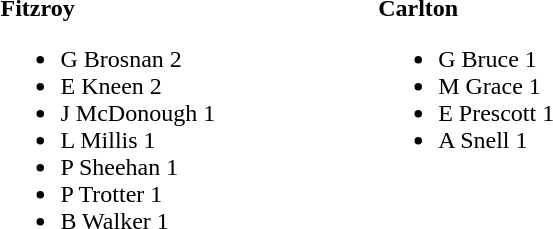<table width="40%">
<tr>
<td valign="top" width="30%"><br><strong>Fitzroy</strong><ul><li>G Brosnan 2</li><li>E Kneen 2</li><li>J McDonough 1</li><li>L Millis 1</li><li>P Sheehan 1</li><li>P Trotter 1</li><li>B Walker 1</li></ul></td>
<td valign="top" width="30%"><br><strong>Carlton</strong><ul><li>G Bruce 1</li><li>M Grace 1</li><li>E Prescott 1</li><li>A Snell 1</li></ul></td>
</tr>
</table>
